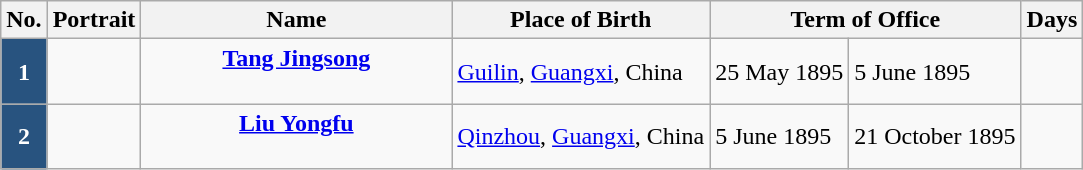<table class=wikitable>
<tr>
<th>No.</th>
<th>Portrait</th>
<th width=200>Name<br></th>
<th>Place of Birth</th>
<th colspan=2>Term of Office</th>
<th>Days</th>
</tr>
<tr>
<td align=center style="background:#28537F; color:white;"><strong>1</strong></td>
<td></td>
<td align=center><strong><a href='#'>Tang Jingsong</a></strong><br><br></td>
<td><a href='#'>Guilin</a>, <a href='#'>Guangxi</a>, China</td>
<td>25 May 1895<br></td>
<td>5 June 1895<br></td>
<td align=center></td>
</tr>
<tr>
<td align=center style="background:#28537F; color:white;"><strong>2</strong></td>
<td></td>
<td align=center><strong><a href='#'>Liu Yongfu</a></strong><br><br></td>
<td><a href='#'>Qinzhou</a>, <a href='#'>Guangxi</a>, China</td>
<td>5 June 1895<br></td>
<td>21 October 1895<br></td>
<td align=center></td>
</tr>
</table>
